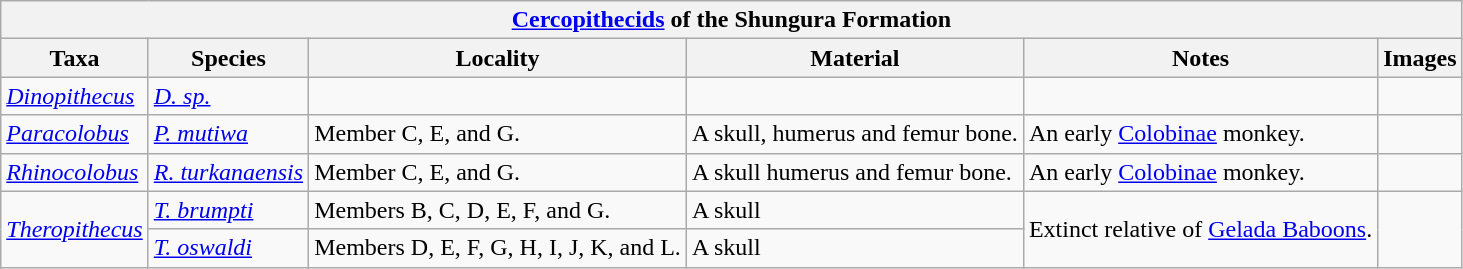<table class="wikitable" align="center">
<tr>
<th colspan="6" align="center"><strong><a href='#'>Cercopithecids</a></strong> of the Shungura Formation</th>
</tr>
<tr>
<th>Taxa</th>
<th>Species</th>
<th>Locality</th>
<th>Material</th>
<th>Notes</th>
<th>Images</th>
</tr>
<tr>
<td><em><a href='#'>Dinopithecus</a></em></td>
<td><em><a href='#'>D. sp.</a></em></td>
<td></td>
<td></td>
<td></td>
<td></td>
</tr>
<tr>
<td><em><a href='#'>Paracolobus</a></em></td>
<td><em><a href='#'>P. mutiwa</a></em></td>
<td>Member C, E, and G. </td>
<td>A skull, humerus and femur bone.</td>
<td>An early <a href='#'>Colobinae</a> monkey.</td>
<td></td>
</tr>
<tr>
<td><em><a href='#'>Rhinocolobus</a></em></td>
<td><em><a href='#'>R. turkanaensis</a></em> </td>
<td>Member C, E, and G.</td>
<td>A skull humerus and femur bone.</td>
<td>An early <a href='#'>Colobinae</a> monkey.</td>
<td></td>
</tr>
<tr>
<td rowspan = "2"><em><a href='#'>Theropithecus</a></em></td>
<td><em><a href='#'>T. brumpti</a></em></td>
<td>Members B, C, D, E, F, and G.</td>
<td>A skull</td>
<td rowspan = "2">Extinct relative of <a href='#'>Gelada Baboons</a>.</td>
<td rowspan = "2"></td>
</tr>
<tr>
<td><em><a href='#'>T. oswaldi</a></em></td>
<td>Members D, E, F, G, H, I, J, K, and L.</td>
<td>A skull</td>
</tr>
</table>
